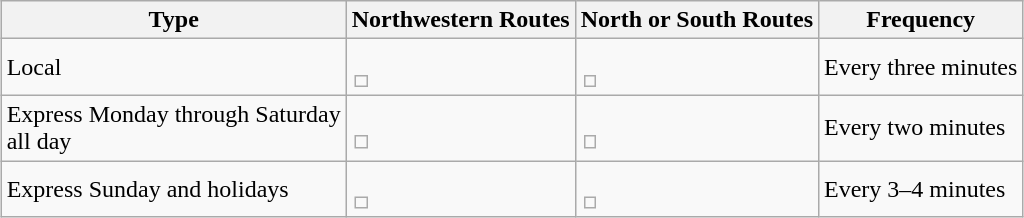<table class="wikitable" style="margin:1em auto;">
<tr>
<th>Type</th>
<th>Northwestern Routes</th>
<th>North or South Routes</th>
<th>Frequency</th>
</tr>
<tr>
<td>Local</td>
<td><br><table style="border:0px;">
<tr>
<td></td>
</tr>
</table>
</td>
<td><br><table style="border:0px;">
<tr>
<td></td>
</tr>
</table>
</td>
<td>Every three minutes</td>
</tr>
<tr>
<td>Express Monday through Saturday<br>all day</td>
<td><br><table style="border:0px;">
<tr>
<td></td>
</tr>
</table>
</td>
<td><br><table style="border:0px;">
<tr>
<td></td>
</tr>
</table>
</td>
<td>Every two minutes</td>
</tr>
<tr>
<td>Express Sunday and holidays</td>
<td><br><table style="border:0px;">
<tr>
<td></td>
</tr>
</table>
</td>
<td><br><table style="border:0px;">
<tr>
<td></td>
</tr>
</table>
</td>
<td>Every 3–4 minutes</td>
</tr>
</table>
